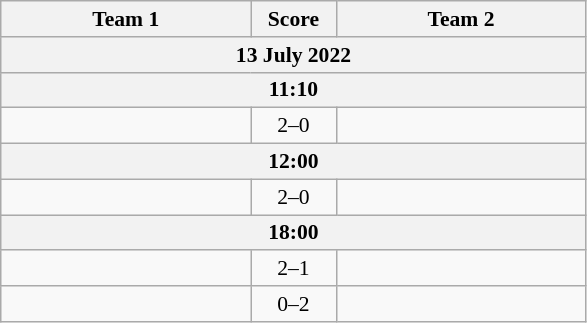<table class="wikitable" style="text-align: center; font-size:90% ">
<tr>
<th align="right" width="160">Team 1</th>
<th width="50">Score</th>
<th align="left" width="160">Team 2</th>
</tr>
<tr>
<th colspan=3>13 July 2022</th>
</tr>
<tr>
<th colspan=3>11:10</th>
</tr>
<tr>
<td align=right></td>
<td align=center>2–0</td>
<td align=left></td>
</tr>
<tr>
<th colspan=3>12:00</th>
</tr>
<tr>
<td align=right></td>
<td align=center>2–0</td>
<td align=left></td>
</tr>
<tr>
<th colspan=3>18:00</th>
</tr>
<tr>
<td align=right></td>
<td align=center>2–1</td>
<td align=left></td>
</tr>
<tr>
<td align=right></td>
<td align=center>0–2</td>
<td align=left></td>
</tr>
</table>
